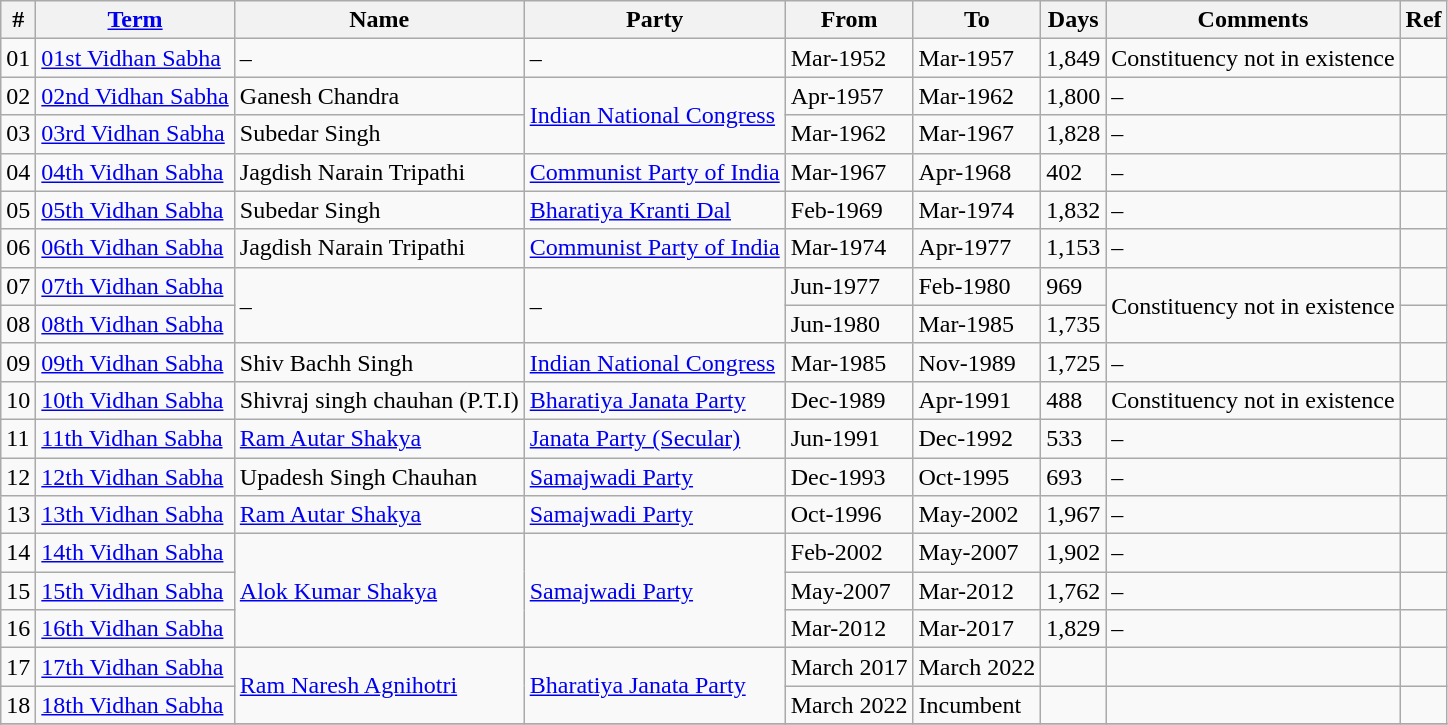<table class="wikitable sortable">
<tr>
<th>#</th>
<th><a href='#'>Term</a></th>
<th>Name</th>
<th>Party</th>
<th>From</th>
<th>To</th>
<th>Days</th>
<th>Comments</th>
<th>Ref</th>
</tr>
<tr>
<td>01</td>
<td><a href='#'>01st Vidhan Sabha</a></td>
<td>–</td>
<td>–</td>
<td>Mar-1952</td>
<td>Mar-1957</td>
<td>1,849</td>
<td>Constituency not in existence</td>
<td></td>
</tr>
<tr>
<td>02</td>
<td><a href='#'>02nd Vidhan Sabha</a></td>
<td>Ganesh Chandra</td>
<td rowspan="2"><a href='#'>Indian National Congress</a></td>
<td>Apr-1957</td>
<td>Mar-1962</td>
<td>1,800</td>
<td>–</td>
<td></td>
</tr>
<tr>
<td>03</td>
<td><a href='#'>03rd Vidhan Sabha</a></td>
<td>Subedar Singh</td>
<td>Mar-1962</td>
<td>Mar-1967</td>
<td>1,828</td>
<td>–</td>
<td></td>
</tr>
<tr>
<td>04</td>
<td><a href='#'>04th Vidhan Sabha</a></td>
<td>Jagdish Narain Tripathi</td>
<td><a href='#'>Communist Party of India</a></td>
<td>Mar-1967</td>
<td>Apr-1968</td>
<td>402</td>
<td>–</td>
<td></td>
</tr>
<tr>
<td>05</td>
<td><a href='#'>05th Vidhan Sabha</a></td>
<td>Subedar Singh</td>
<td><a href='#'>Bharatiya Kranti Dal</a></td>
<td>Feb-1969</td>
<td>Mar-1974</td>
<td>1,832</td>
<td>–</td>
<td></td>
</tr>
<tr>
<td>06</td>
<td><a href='#'>06th Vidhan Sabha</a></td>
<td>Jagdish Narain Tripathi</td>
<td><a href='#'>Communist Party of India</a></td>
<td>Mar-1974</td>
<td>Apr-1977</td>
<td>1,153</td>
<td>–</td>
<td></td>
</tr>
<tr>
<td>07</td>
<td><a href='#'>07th Vidhan Sabha</a></td>
<td rowspan="2">–</td>
<td rowspan="2">–</td>
<td>Jun-1977</td>
<td>Feb-1980</td>
<td>969</td>
<td rowspan="2">Constituency not in existence</td>
<td></td>
</tr>
<tr>
<td>08</td>
<td><a href='#'>08th Vidhan Sabha</a></td>
<td>Jun-1980</td>
<td>Mar-1985</td>
<td>1,735</td>
<td></td>
</tr>
<tr>
<td>09</td>
<td><a href='#'>09th Vidhan Sabha</a></td>
<td>Shiv Bachh Singh</td>
<td><a href='#'>Indian National Congress</a></td>
<td>Mar-1985</td>
<td>Nov-1989</td>
<td>1,725</td>
<td>–</td>
<td></td>
</tr>
<tr>
<td>10</td>
<td><a href='#'>10th Vidhan Sabha</a></td>
<td>Shivraj singh chauhan (P.T.I)</td>
<td><a href='#'>Bharatiya Janata Party</a></td>
<td>Dec-1989</td>
<td>Apr-1991</td>
<td>488</td>
<td>Constituency not in existence</td>
<td></td>
</tr>
<tr>
<td>11</td>
<td><a href='#'>11th Vidhan Sabha</a></td>
<td><a href='#'>Ram Autar Shakya</a></td>
<td><a href='#'>Janata Party (Secular)</a></td>
<td>Jun-1991</td>
<td>Dec-1992</td>
<td>533</td>
<td>–</td>
<td></td>
</tr>
<tr>
<td>12</td>
<td><a href='#'>12th Vidhan Sabha</a></td>
<td>Upadesh Singh Chauhan</td>
<td><a href='#'>Samajwadi Party</a></td>
<td>Dec-1993</td>
<td>Oct-1995</td>
<td>693</td>
<td>–</td>
<td></td>
</tr>
<tr>
<td>13</td>
<td><a href='#'>13th Vidhan Sabha</a></td>
<td><a href='#'>Ram Autar Shakya</a></td>
<td><a href='#'>Samajwadi Party</a></td>
<td>Oct-1996</td>
<td>May-2002</td>
<td>1,967</td>
<td>–</td>
<td></td>
</tr>
<tr>
<td>14</td>
<td><a href='#'>14th Vidhan Sabha</a></td>
<td rowspan="3"><a href='#'>Alok Kumar Shakya</a></td>
<td rowspan="3"><a href='#'>Samajwadi Party</a></td>
<td>Feb-2002</td>
<td>May-2007</td>
<td>1,902</td>
<td>–</td>
<td></td>
</tr>
<tr>
<td>15</td>
<td><a href='#'>15th Vidhan Sabha</a></td>
<td>May-2007</td>
<td>Mar-2012</td>
<td>1,762</td>
<td>–</td>
<td></td>
</tr>
<tr>
<td>16</td>
<td><a href='#'>16th Vidhan Sabha</a></td>
<td>Mar-2012</td>
<td>Mar-2017</td>
<td>1,829</td>
<td>–</td>
<td></td>
</tr>
<tr>
<td>17</td>
<td><a href='#'>17th Vidhan Sabha</a></td>
<td rowspan="2"><a href='#'>Ram Naresh Agnihotri</a></td>
<td rowspan="2"><a href='#'>Bharatiya Janata Party</a></td>
<td>March 2017</td>
<td>March 2022</td>
<td></td>
<td></td>
<td></td>
</tr>
<tr>
<td>18</td>
<td><a href='#'>18th Vidhan Sabha</a></td>
<td>March 2022</td>
<td>Incumbent</td>
<td></td>
<td></td>
<td></td>
</tr>
<tr>
</tr>
</table>
